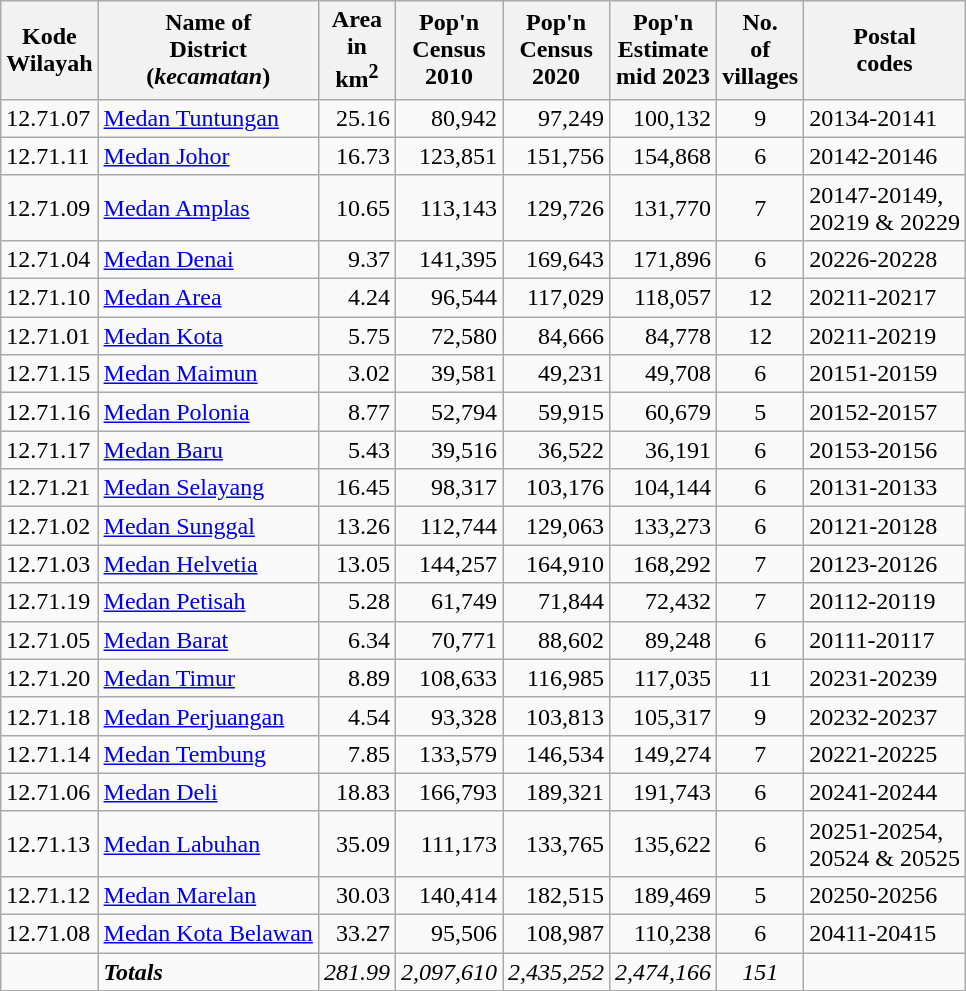<table class="sortable wikitable">
<tr>
<th>Kode <br>Wilayah</th>
<th>Name of<br>District<br>(<em>kecamatan</em>)</th>
<th>Area <br> in <br>km<sup>2</sup></th>
<th>Pop'n<br>Census<br>2010</th>
<th>Pop'n<br>Census<br>2020</th>
<th>Pop'n<br>Estimate<br>mid 2023</th>
<th>No.<br>of<br>villages</th>
<th>Postal<br>codes</th>
</tr>
<tr>
<td>12.71.07</td>
<td><a href='#'>Medan Tuntungan</a></td>
<td align="right">25.16</td>
<td align="right">80,942</td>
<td align="right">97,249</td>
<td align="right">100,132</td>
<td align="center">9</td>
<td>20134-20141</td>
</tr>
<tr>
<td>12.71.11</td>
<td><a href='#'>Medan Johor</a></td>
<td align="right">16.73</td>
<td align="right">123,851</td>
<td align="right">151,756</td>
<td align="right">154,868</td>
<td align="center">6</td>
<td>20142-20146</td>
</tr>
<tr>
<td>12.71.09</td>
<td><a href='#'>Medan Amplas</a></td>
<td align="right">10.65</td>
<td align="right">113,143</td>
<td align="right">129,726</td>
<td align="right">131,770</td>
<td align="center">7</td>
<td>20147-20149,<br>20219 & 20229</td>
</tr>
<tr>
<td>12.71.04</td>
<td><a href='#'>Medan Denai</a></td>
<td align="right">9.37</td>
<td align="right">141,395</td>
<td align="right">169,643</td>
<td align="right">171,896</td>
<td align="center">6</td>
<td>20226-20228</td>
</tr>
<tr>
<td>12.71.10</td>
<td><a href='#'>Medan Area</a></td>
<td align="right">4.24</td>
<td align="right">96,544</td>
<td align="right">117,029</td>
<td align="right">118,057</td>
<td align="center">12</td>
<td>20211-20217</td>
</tr>
<tr>
<td>12.71.01</td>
<td><a href='#'>Medan Kota</a></td>
<td align="right">5.75</td>
<td align="right">72,580</td>
<td align="right">84,666</td>
<td align="right">84,778</td>
<td align="center">12</td>
<td>20211-20219</td>
</tr>
<tr>
<td>12.71.15</td>
<td><a href='#'>Medan Maimun</a></td>
<td align="right">3.02</td>
<td align="right">39,581</td>
<td align="right">49,231</td>
<td align="right">49,708</td>
<td align="center">6</td>
<td>20151-20159</td>
</tr>
<tr>
<td>12.71.16</td>
<td><a href='#'>Medan Polonia</a></td>
<td align="right">8.77</td>
<td align="right">52,794</td>
<td align="right">59,915</td>
<td align="right">60,679</td>
<td align="center">5</td>
<td>20152-20157</td>
</tr>
<tr>
<td>12.71.17</td>
<td><a href='#'>Medan Baru</a></td>
<td align="right">5.43</td>
<td align="right">39,516</td>
<td align="right">36,522</td>
<td align="right">36,191</td>
<td align="center">6</td>
<td>20153-20156</td>
</tr>
<tr>
<td>12.71.21</td>
<td><a href='#'>Medan Selayang</a></td>
<td align="right">16.45</td>
<td align="right">98,317</td>
<td align="right">103,176</td>
<td align="right">104,144</td>
<td align="center">6</td>
<td>20131-20133</td>
</tr>
<tr>
<td>12.71.02</td>
<td><a href='#'>Medan Sunggal</a></td>
<td align="right">13.26</td>
<td align="right">112,744</td>
<td align="right">129,063</td>
<td align="right">133,273</td>
<td align="center">6</td>
<td>20121-20128</td>
</tr>
<tr>
<td>12.71.03</td>
<td><a href='#'>Medan Helvetia</a></td>
<td align="right">13.05</td>
<td align="right">144,257</td>
<td align="right">164,910</td>
<td align="right">168,292</td>
<td align="center">7</td>
<td>20123-20126</td>
</tr>
<tr>
<td>12.71.19</td>
<td><a href='#'>Medan Petisah</a></td>
<td align="right">5.28</td>
<td align="right">61,749</td>
<td align="right">71,844</td>
<td align="right">72,432</td>
<td align="center">7</td>
<td>20112-20119</td>
</tr>
<tr>
<td>12.71.05</td>
<td><a href='#'>Medan Barat</a></td>
<td align="right">6.34</td>
<td align="right">70,771</td>
<td align="right">88,602</td>
<td align="right">89,248</td>
<td align="center">6</td>
<td>20111-20117</td>
</tr>
<tr>
<td>12.71.20</td>
<td><a href='#'>Medan Timur</a></td>
<td align="right">8.89</td>
<td align="right">108,633</td>
<td align="right">116,985</td>
<td align="right">117,035</td>
<td align="center">11</td>
<td>20231-20239</td>
</tr>
<tr>
<td>12.71.18</td>
<td><a href='#'>Medan Perjuangan</a></td>
<td align="right">4.54</td>
<td align="right">93,328</td>
<td align="right">103,813</td>
<td align="right">105,317</td>
<td align="center">9</td>
<td>20232-20237</td>
</tr>
<tr>
<td>12.71.14</td>
<td><a href='#'>Medan Tembung</a></td>
<td align="right">7.85</td>
<td align="right">133,579</td>
<td align="right">146,534</td>
<td align="right">149,274</td>
<td align="center">7</td>
<td>20221-20225</td>
</tr>
<tr>
<td>12.71.06</td>
<td><a href='#'>Medan Deli</a></td>
<td align="right">18.83</td>
<td align="right">166,793</td>
<td align="right">189,321</td>
<td align="right">191,743</td>
<td align="center">6</td>
<td>20241-20244</td>
</tr>
<tr>
<td>12.71.13</td>
<td><a href='#'>Medan Labuhan</a></td>
<td align="right">35.09</td>
<td align="right">111,173</td>
<td align="right">133,765</td>
<td align="right">135,622</td>
<td align="center">6</td>
<td>20251-20254,<br>20524 & 20525</td>
</tr>
<tr>
<td>12.71.12</td>
<td><a href='#'>Medan Marelan</a></td>
<td align="right">30.03</td>
<td align="right">140,414</td>
<td align="right">182,515</td>
<td align="right">189,469</td>
<td align="center">5</td>
<td>20250-20256</td>
</tr>
<tr>
<td>12.71.08</td>
<td><a href='#'>Medan Kota Belawan</a></td>
<td align="right">33.27</td>
<td align="right">95,506</td>
<td align="right">108,987</td>
<td align="right">110,238</td>
<td align="center">6</td>
<td>20411-20415</td>
</tr>
<tr>
<td></td>
<td><strong><em>Totals</em></strong></td>
<td align="right"><em>281.99</em></td>
<td align="right"><em>2,097,610</em></td>
<td align="right"><em>2,435,252</em></td>
<td align="right"><em>2,474,166</em></td>
<td align="center"><em>151</em></td>
<td></td>
</tr>
</table>
